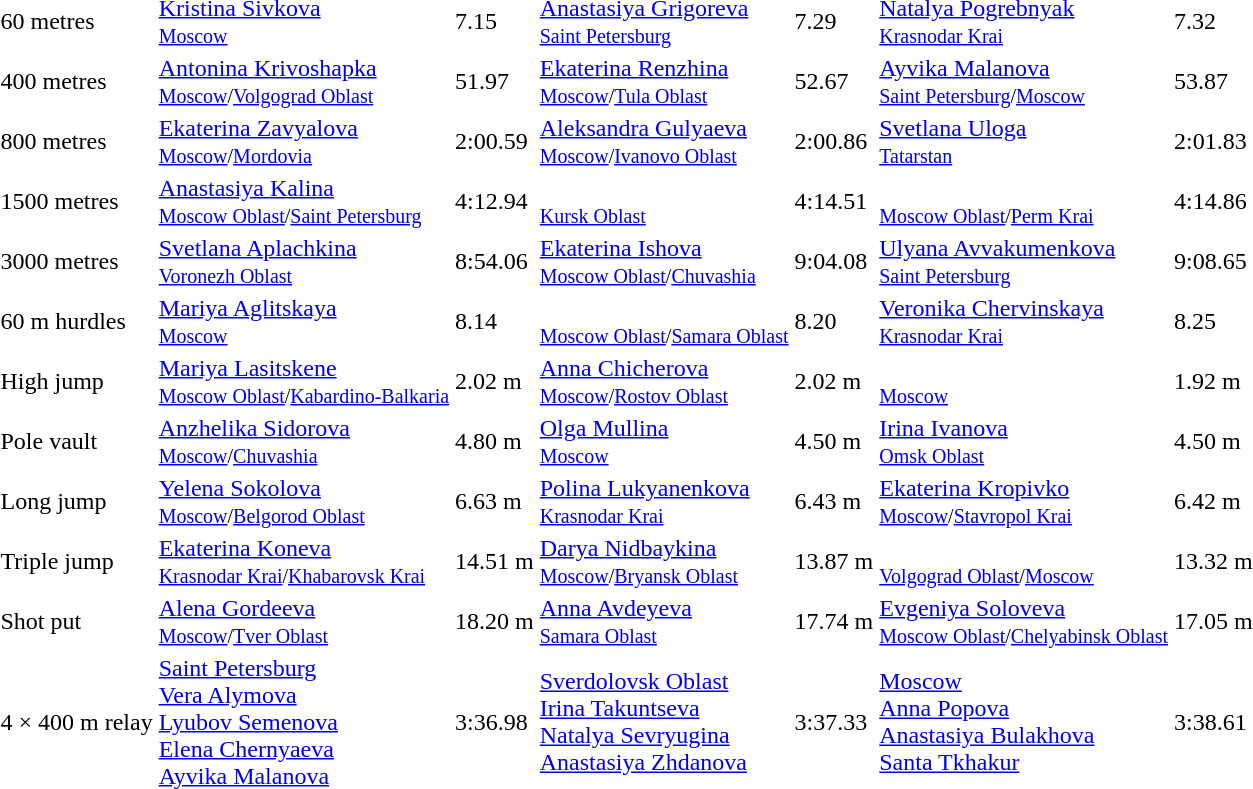<table>
<tr>
<td>60 metres</td>
<td><a href='#'>Kristina Sivkova</a><br><small><a href='#'>Moscow</a></small></td>
<td>7.15</td>
<td><a href='#'>Anastasiya Grigoreva</a><br><small><a href='#'>Saint Petersburg</a></small></td>
<td>7.29</td>
<td><a href='#'>Natalya Pogrebnyak</a><br><small><a href='#'>Krasnodar Krai</a></small></td>
<td>7.32</td>
</tr>
<tr>
<td>400 metres</td>
<td><a href='#'>Antonina Krivoshapka</a><br><small><a href='#'>Moscow</a>/<a href='#'>Volgograd Oblast</a></small></td>
<td>51.97</td>
<td><a href='#'>Ekaterina Renzhina</a><br><small><a href='#'>Moscow</a>/<a href='#'>Tula Oblast</a></small></td>
<td>52.67</td>
<td><a href='#'>Ayvika Malanova</a><br><small><a href='#'>Saint Petersburg</a>/<a href='#'>Moscow</a></small></td>
<td>53.87</td>
</tr>
<tr>
<td>800 metres</td>
<td><a href='#'>Ekaterina Zavyalova</a><br><small><a href='#'>Moscow</a>/<a href='#'>Mordovia</a></small></td>
<td>2:00.59</td>
<td><a href='#'>Aleksandra Gulyaeva</a><br><small><a href='#'>Moscow</a>/<a href='#'>Ivanovo Oblast</a></small></td>
<td>2:00.86</td>
<td><a href='#'>Svetlana Uloga</a><br><small><a href='#'>Tatarstan</a></small></td>
<td>2:01.83</td>
</tr>
<tr>
<td>1500 metres</td>
<td><a href='#'>Anastasiya Kalina</a><br><small><a href='#'>Moscow Oblast</a>/<a href='#'>Saint Petersburg</a></small></td>
<td>4:12.94</td>
<td><br><small><a href='#'>Kursk Oblast</a></small></td>
<td>4:14.51</td>
<td><br><small><a href='#'>Moscow Oblast</a>/<a href='#'>Perm Krai</a></small></td>
<td>4:14.86</td>
</tr>
<tr>
<td>3000 metres</td>
<td><a href='#'>Svetlana Aplachkina</a><br><small><a href='#'>Voronezh Oblast</a></small></td>
<td>8:54.06</td>
<td><a href='#'>Ekaterina Ishova</a><br><small><a href='#'>Moscow Oblast</a>/<a href='#'>Chuvashia</a></small></td>
<td>9:04.08</td>
<td><a href='#'>Ulyana Avvakumenkova</a><br><small><a href='#'>Saint Petersburg</a></small></td>
<td>9:08.65</td>
</tr>
<tr>
<td>60 m hurdles</td>
<td><a href='#'>Mariya Aglitskaya</a><br><small><a href='#'>Moscow</a></small></td>
<td>8.14</td>
<td><br><small><a href='#'>Moscow Oblast</a>/<a href='#'>Samara Oblast</a></small></td>
<td>8.20</td>
<td><a href='#'>Veronika Chervinskaya</a><br><small><a href='#'>Krasnodar Krai</a></small></td>
<td>8.25</td>
</tr>
<tr>
<td>High jump</td>
<td><a href='#'>Mariya Lasitskene</a><br><small><a href='#'>Moscow Oblast</a>/<a href='#'>Kabardino-Balkaria</a></small></td>
<td>2.02 m</td>
<td><a href='#'>Anna Chicherova</a><br><small><a href='#'>Moscow</a>/<a href='#'>Rostov Oblast</a></small></td>
<td>2.02 m</td>
<td><br><small><a href='#'>Moscow</a></small></td>
<td>1.92 m</td>
</tr>
<tr>
<td>Pole vault</td>
<td><a href='#'>Anzhelika Sidorova</a><br><small><a href='#'>Moscow</a>/<a href='#'>Chuvashia</a></small></td>
<td>4.80 m</td>
<td><a href='#'>Olga Mullina</a><br><small><a href='#'>Moscow</a></small></td>
<td>4.50 m</td>
<td><a href='#'>Irina Ivanova</a><br><small><a href='#'>Omsk Oblast</a></small></td>
<td>4.50 m</td>
</tr>
<tr>
<td>Long jump</td>
<td><a href='#'>Yelena Sokolova</a><br><small><a href='#'>Moscow</a>/<a href='#'>Belgorod Oblast</a></small></td>
<td>6.63 m</td>
<td><a href='#'>Polina Lukyanenkova</a><br><small><a href='#'>Krasnodar Krai</a></small></td>
<td>6.43 m</td>
<td><a href='#'>Ekaterina Kropivko</a><br><small><a href='#'>Moscow</a>/<a href='#'>Stavropol Krai</a></small></td>
<td>6.42 m</td>
</tr>
<tr>
<td>Triple jump</td>
<td><a href='#'>Ekaterina Koneva</a><br><small><a href='#'>Krasnodar Krai</a>/<a href='#'>Khabarovsk Krai</a></small></td>
<td>14.51 m</td>
<td><a href='#'>Darya Nidbaykina</a><br><small><a href='#'>Moscow</a>/<a href='#'>Bryansk Oblast</a></small></td>
<td>13.87 m</td>
<td><br><small><a href='#'>Volgograd Oblast</a>/<a href='#'>Moscow</a></small></td>
<td>13.32 m</td>
</tr>
<tr>
<td>Shot put</td>
<td><a href='#'>Alena Gordeeva</a><br><small><a href='#'>Moscow</a>/<a href='#'>Tver Oblast</a></small></td>
<td>18.20 m</td>
<td><a href='#'>Anna Avdeyeva</a><br><small><a href='#'>Samara Oblast</a></small></td>
<td>17.74 m</td>
<td><a href='#'>Evgeniya Soloveva</a><br><small><a href='#'>Moscow Oblast</a>/<a href='#'>Chelyabinsk Oblast</a></small></td>
<td>17.05 m</td>
</tr>
<tr>
<td>4 × 400 m relay</td>
<td><a href='#'>Saint Petersburg</a><br><a href='#'>Vera Alymova</a><br><a href='#'>Lyubov Semenova</a><br><a href='#'>Elena Chernyaeva</a><br><a href='#'>Ayvika Malanova</a></td>
<td>3:36.98</td>
<td><a href='#'>Sverdolovsk Oblast</a><br><a href='#'>Irina Takuntseva</a><br><a href='#'>Natalya Sevryugina</a><br><a href='#'>Anastasiya Zhdanova</a><br></td>
<td>3:37.33</td>
<td><a href='#'>Moscow</a><br><a href='#'>Anna Popova</a><br><a href='#'>Anastasiya Bulakhova</a><br><a href='#'>Santa Tkhakur</a><br></td>
<td>3:38.61</td>
</tr>
</table>
